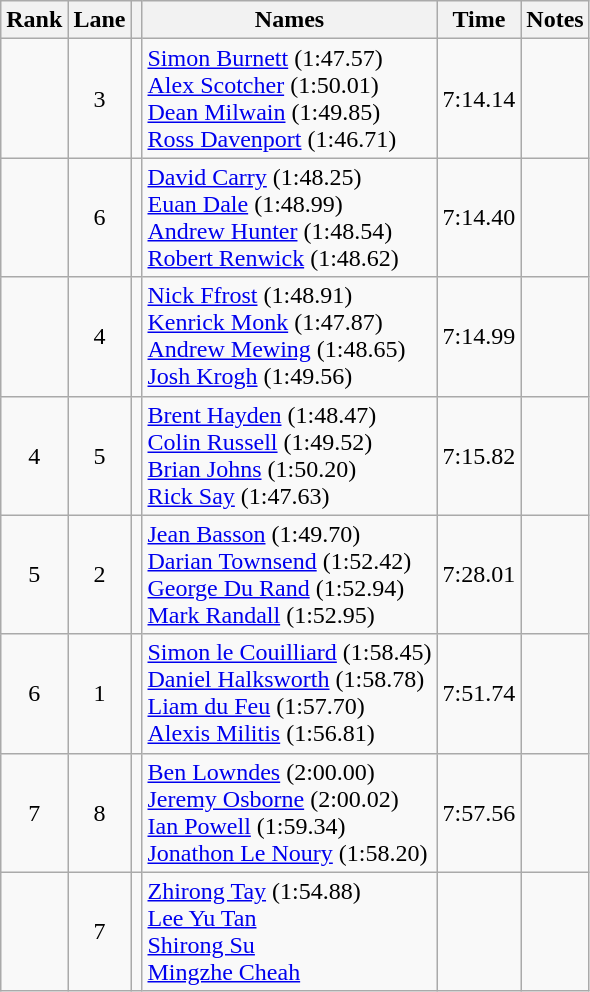<table class="wikitable">
<tr>
<th>Rank</th>
<th>Lane</th>
<th></th>
<th>Names</th>
<th>Time</th>
<th>Notes</th>
</tr>
<tr>
<td align="center"></td>
<td align="center">3</td>
<td align="left"></td>
<td align="left"><a href='#'>Simon Burnett</a> (1:47.57)<br><a href='#'>Alex Scotcher</a> (1:50.01)<br><a href='#'>Dean Milwain</a> (1:49.85)<br><a href='#'>Ross Davenport</a> (1:46.71)</td>
<td>7:14.14</td>
<td></td>
</tr>
<tr>
<td align="center"></td>
<td align="center">6</td>
<td align="left"></td>
<td align="left"><a href='#'>David Carry</a> (1:48.25)<br><a href='#'>Euan Dale</a> (1:48.99)<br><a href='#'>Andrew Hunter</a> (1:48.54)<br><a href='#'>Robert Renwick</a> (1:48.62)</td>
<td>7:14.40</td>
<td></td>
</tr>
<tr>
<td align="center"></td>
<td align="center">4</td>
<td align="left"></td>
<td align="left"><a href='#'>Nick Ffrost</a> (1:48.91)<br><a href='#'>Kenrick Monk</a> (1:47.87)<br><a href='#'>Andrew Mewing</a> (1:48.65)<br><a href='#'>Josh Krogh</a> (1:49.56)</td>
<td>7:14.99</td>
<td></td>
</tr>
<tr>
<td align="center">4</td>
<td align="center">5</td>
<td align="left"></td>
<td align="left"><a href='#'>Brent Hayden</a> (1:48.47)<br><a href='#'>Colin Russell</a> (1:49.52)<br><a href='#'>Brian Johns</a> (1:50.20)<br><a href='#'>Rick Say</a> (1:47.63)</td>
<td>7:15.82</td>
<td></td>
</tr>
<tr>
<td align="center">5</td>
<td align="center">2</td>
<td align="left"></td>
<td align="left"><a href='#'>Jean Basson</a> (1:49.70)<br><a href='#'>Darian Townsend</a> (1:52.42)<br><a href='#'>George Du Rand</a> (1:52.94)<br><a href='#'>Mark Randall</a> (1:52.95)</td>
<td>7:28.01</td>
<td></td>
</tr>
<tr>
<td align="center">6</td>
<td align="center">1</td>
<td align="left"></td>
<td align="left"><a href='#'>Simon le Couilliard</a> (1:58.45)<br><a href='#'>Daniel Halksworth</a> (1:58.78)<br><a href='#'>Liam du Feu</a> (1:57.70)<br><a href='#'>Alexis Militis</a> (1:56.81)</td>
<td>7:51.74</td>
<td></td>
</tr>
<tr>
<td align="center">7</td>
<td align="center">8</td>
<td align="left"></td>
<td align="left"><a href='#'>Ben Lowndes</a> (2:00.00) <br><a href='#'>Jeremy Osborne</a> (2:00.02)<br><a href='#'>Ian Powell</a> (1:59.34)<br><a href='#'>Jonathon Le Noury</a> (1:58.20)</td>
<td>7:57.56</td>
<td></td>
</tr>
<tr>
<td></td>
<td align="center">7</td>
<td align="left"></td>
<td align="left"><a href='#'>Zhirong Tay</a> (1:54.88)<br><a href='#'>Lee Yu Tan</a> <br><a href='#'>Shirong Su</a> <br><a href='#'>Mingzhe Cheah</a></td>
<td align="center"></td>
<td></td>
</tr>
</table>
